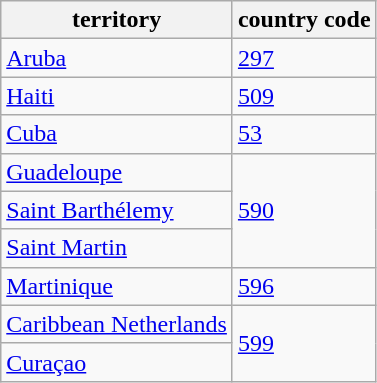<table class="wikitable sortable">
<tr>
<th>territory</th>
<th>country code</th>
</tr>
<tr>
<td><a href='#'>Aruba</a></td>
<td><a href='#'>297</a></td>
</tr>
<tr>
<td><a href='#'>Haiti</a></td>
<td><a href='#'>509</a></td>
</tr>
<tr>
<td><a href='#'>Cuba</a></td>
<td><a href='#'>53</a></td>
</tr>
<tr>
<td><a href='#'>Guadeloupe</a></td>
<td rowspan=3><a href='#'>590</a></td>
</tr>
<tr>
<td><a href='#'>Saint Barthélemy</a></td>
</tr>
<tr>
<td><a href='#'>Saint Martin</a></td>
</tr>
<tr>
<td><a href='#'>Martinique</a></td>
<td><a href='#'>596</a></td>
</tr>
<tr>
<td><a href='#'>Caribbean Netherlands</a></td>
<td rowspan=2><a href='#'>599</a></td>
</tr>
<tr>
<td><a href='#'>Curaçao</a></td>
</tr>
</table>
